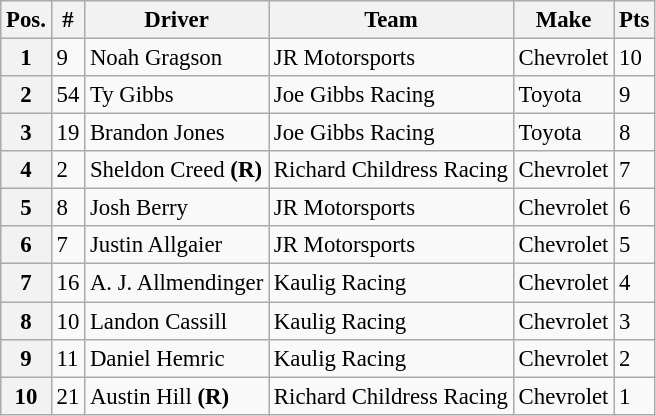<table class="wikitable" style="font-size:95%">
<tr>
<th>Pos.</th>
<th>#</th>
<th>Driver</th>
<th>Team</th>
<th>Make</th>
<th>Pts</th>
</tr>
<tr>
<th>1</th>
<td>9</td>
<td>Noah Gragson</td>
<td>JR Motorsports</td>
<td>Chevrolet</td>
<td>10</td>
</tr>
<tr>
<th>2</th>
<td>54</td>
<td>Ty Gibbs</td>
<td>Joe Gibbs Racing</td>
<td>Toyota</td>
<td>9</td>
</tr>
<tr>
<th>3</th>
<td>19</td>
<td>Brandon Jones</td>
<td>Joe Gibbs Racing</td>
<td>Toyota</td>
<td>8</td>
</tr>
<tr>
<th>4</th>
<td>2</td>
<td>Sheldon Creed <strong>(R)</strong></td>
<td>Richard Childress Racing</td>
<td>Chevrolet</td>
<td>7</td>
</tr>
<tr>
<th>5</th>
<td>8</td>
<td>Josh Berry</td>
<td>JR Motorsports</td>
<td>Chevrolet</td>
<td>6</td>
</tr>
<tr>
<th>6</th>
<td>7</td>
<td>Justin Allgaier</td>
<td>JR Motorsports</td>
<td>Chevrolet</td>
<td>5</td>
</tr>
<tr>
<th>7</th>
<td>16</td>
<td>A. J. Allmendinger</td>
<td>Kaulig Racing</td>
<td>Chevrolet</td>
<td>4</td>
</tr>
<tr>
<th>8</th>
<td>10</td>
<td>Landon Cassill</td>
<td>Kaulig Racing</td>
<td>Chevrolet</td>
<td>3</td>
</tr>
<tr>
<th>9</th>
<td>11</td>
<td>Daniel Hemric</td>
<td>Kaulig Racing</td>
<td>Chevrolet</td>
<td>2</td>
</tr>
<tr>
<th>10</th>
<td>21</td>
<td>Austin Hill <strong>(R)</strong></td>
<td>Richard Childress Racing</td>
<td>Chevrolet</td>
<td>1</td>
</tr>
</table>
